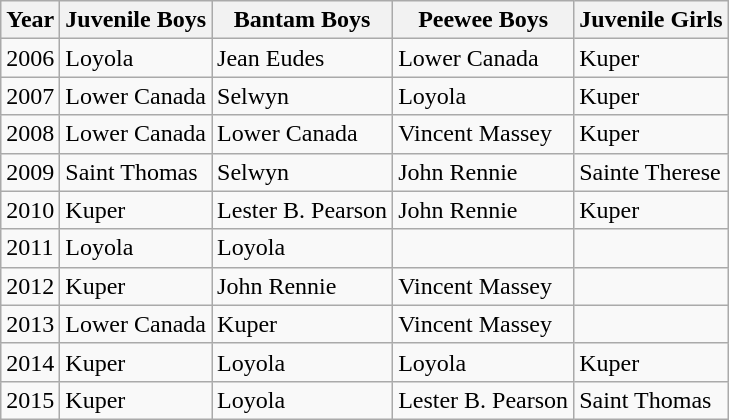<table class="wikitable">
<tr>
<th>Year</th>
<th>Juvenile Boys</th>
<th>Bantam Boys</th>
<th>Peewee Boys</th>
<th>Juvenile Girls</th>
</tr>
<tr>
<td>2006</td>
<td>Loyola</td>
<td>Jean Eudes</td>
<td>Lower Canada</td>
<td>Kuper</td>
</tr>
<tr>
<td>2007</td>
<td>Lower Canada</td>
<td>Selwyn</td>
<td>Loyola</td>
<td>Kuper</td>
</tr>
<tr>
<td>2008</td>
<td>Lower Canada</td>
<td>Lower Canada</td>
<td>Vincent Massey</td>
<td>Kuper</td>
</tr>
<tr>
<td>2009</td>
<td>Saint Thomas</td>
<td>Selwyn</td>
<td>John Rennie</td>
<td>Sainte Therese</td>
</tr>
<tr>
<td>2010</td>
<td>Kuper</td>
<td>Lester B. Pearson</td>
<td>John Rennie</td>
<td>Kuper</td>
</tr>
<tr>
<td>2011</td>
<td>Loyola</td>
<td>Loyola</td>
<td></td>
<td></td>
</tr>
<tr>
<td>2012</td>
<td>Kuper</td>
<td>John Rennie</td>
<td>Vincent Massey</td>
<td></td>
</tr>
<tr>
<td>2013</td>
<td>Lower Canada</td>
<td>Kuper</td>
<td>Vincent Massey</td>
<td></td>
</tr>
<tr>
<td>2014</td>
<td>Kuper</td>
<td>Loyola</td>
<td>Loyola</td>
<td>Kuper</td>
</tr>
<tr>
<td>2015</td>
<td>Kuper</td>
<td>Loyola</td>
<td>Lester B. Pearson</td>
<td>Saint Thomas</td>
</tr>
</table>
